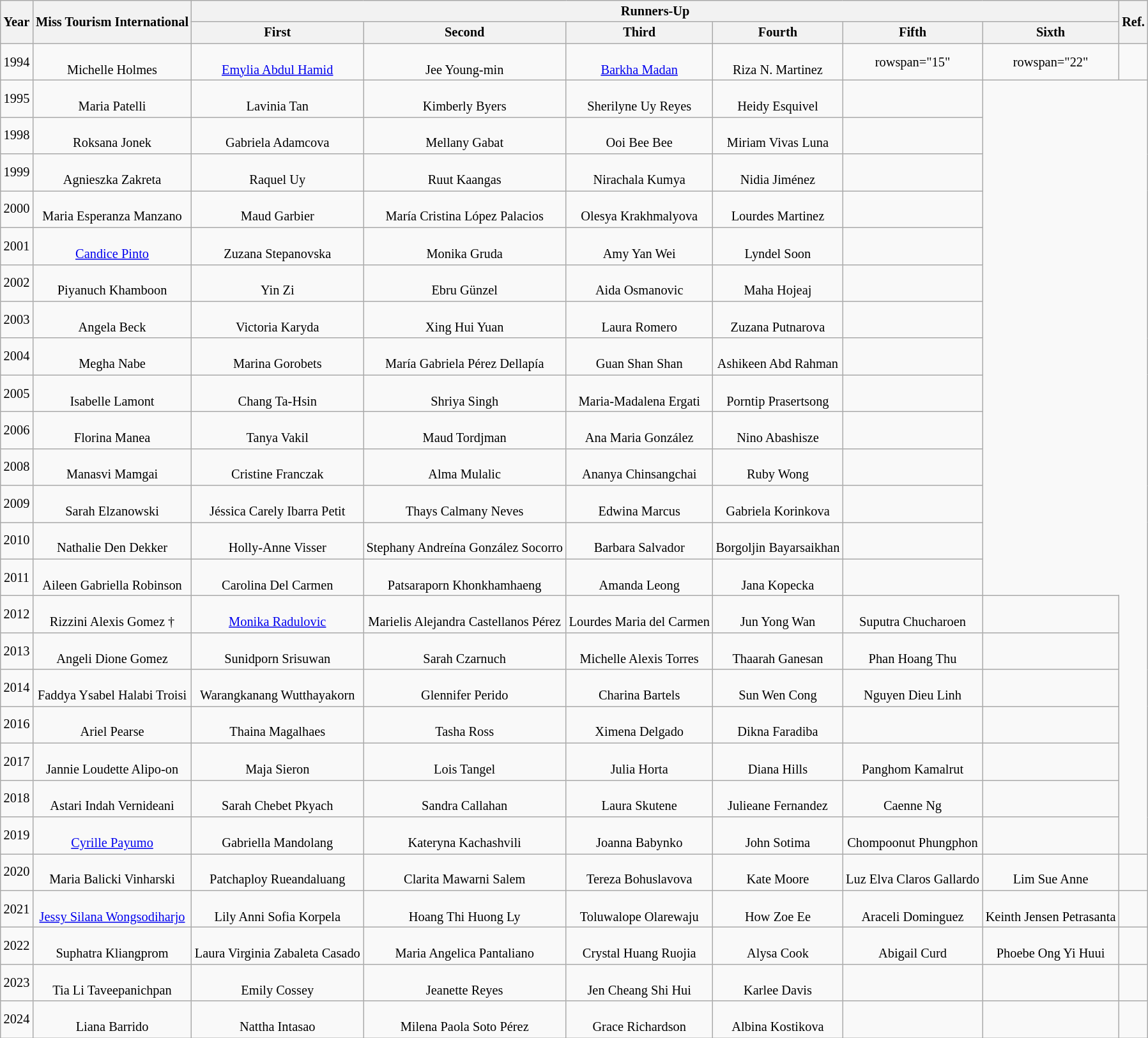<table class="wikitable sortable" style="font-size: 85%; text-align:center">
<tr>
<th rowspan="2">Year</th>
<th rowspan="2">Miss Tourism International</th>
<th colspan="6">Runners-Up</th>
<th rowspan="2">Ref.</th>
</tr>
<tr>
<th>First</th>
<th>Second</th>
<th>Third</th>
<th>Fourth</th>
<th>Fifth</th>
<th>Sixth</th>
</tr>
<tr>
<td>1994</td>
<td><strong><br></strong>Michelle Holmes</td>
<td><br><a href='#'>Emylia Abdul Hamid</a></td>
<td><br>Jee Young-min</td>
<td><br><a href='#'>Barkha Madan</a></td>
<td><br>Riza N. Martinez</td>
<td>rowspan="15" </td>
<td>rowspan="22" </td>
<td></td>
</tr>
<tr>
<td>1995</td>
<td><strong><br></strong>Maria Patelli</td>
<td><br>Lavinia Tan</td>
<td><br>Kimberly Byers</td>
<td><br>Sherilyne Uy Reyes</td>
<td><br>Heidy Esquivel</td>
<td></td>
</tr>
<tr>
<td>1998</td>
<td><strong><br></strong>Roksana Jonek</td>
<td><br>Gabriela Adamcova</td>
<td><br>Mellany Gabat</td>
<td><br>Ooi Bee Bee</td>
<td><br>Miriam Vivas Luna</td>
<td></td>
</tr>
<tr>
<td>1999</td>
<td><strong><br></strong>Agnieszka Zakreta</td>
<td><br>Raquel Uy</td>
<td><br>Ruut Kaangas</td>
<td><br>Nirachala Kumya</td>
<td><br>Nidia Jiménez</td>
<td></td>
</tr>
<tr>
<td>2000</td>
<td><strong><br></strong>Maria Esperanza Manzano</td>
<td><br>Maud Garbier</td>
<td><br>María Cristina López Palacios</td>
<td><br>Olesya Krakhmalyova</td>
<td><br>Lourdes Martinez</td>
<td></td>
</tr>
<tr>
<td>2001</td>
<td><strong><br></strong><a href='#'>Candice Pinto</a></td>
<td><br>Zuzana Stepanovska</td>
<td><br>Monika Gruda</td>
<td><br>Amy Yan Wei</td>
<td><br>Lyndel Soon</td>
<td></td>
</tr>
<tr>
<td>2002</td>
<td><strong><br></strong>Piyanuch Khamboon</td>
<td><br>Yin Zi</td>
<td><br>Ebru Günzel</td>
<td><br>Aida Osmanovic</td>
<td><br>Maha Hojeaj</td>
<td></td>
</tr>
<tr>
<td>2003</td>
<td><strong><br></strong>Angela Beck</td>
<td><br>Victoria Karyda</td>
<td><br>Xing Hui Yuan</td>
<td><br>Laura Romero</td>
<td><br>Zuzana Putnarova</td>
<td></td>
</tr>
<tr>
<td>2004</td>
<td><strong><br></strong>Megha Nabe</td>
<td><br>Marina Gorobets</td>
<td><br>María Gabriela Pérez Dellapía</td>
<td><br>Guan Shan Shan</td>
<td><br>Ashikeen Abd Rahman</td>
<td></td>
</tr>
<tr>
<td>2005</td>
<td><strong><br></strong>Isabelle Lamont</td>
<td><br>Chang Ta-Hsin</td>
<td><br>Shriya Singh</td>
<td><br>Maria-Madalena Ergati</td>
<td><br>Porntip Prasertsong</td>
<td></td>
</tr>
<tr>
<td>2006</td>
<td><strong></strong><br>Florina Manea</td>
<td><br>Tanya Vakil</td>
<td><br>Maud Tordjman</td>
<td><br>Ana Maria González</td>
<td><br>Nino Abashisze</td>
<td></td>
</tr>
<tr>
<td>2008</td>
<td><strong></strong><br>Manasvi Mamgai</td>
<td><br>Cristine Franczak</td>
<td><br>Alma Mulalic</td>
<td><br>Ananya Chinsangchai</td>
<td><br>Ruby Wong</td>
<td></td>
</tr>
<tr>
<td>2009</td>
<td><strong></strong><br>Sarah Elzanowski</td>
<td><br>Jéssica Carely Ibarra Petit</td>
<td><br>Thays Calmany Neves</td>
<td><br>Edwina Marcus</td>
<td><br>Gabriela Korinkova</td>
<td></td>
</tr>
<tr>
<td>2010</td>
<td><strong></strong><br>Nathalie Den Dekker</td>
<td><br>Holly-Anne Visser</td>
<td><br>Stephany Andreína González Socorro</td>
<td><br>Barbara Salvador</td>
<td><br>Borgoljin Bayarsaikhan</td>
<td></td>
</tr>
<tr>
<td>2011</td>
<td><strong></strong><br>Aileen Gabriella Robinson</td>
<td><br>Carolina Del Carmen</td>
<td><br>Patsaraporn Khonkhamhaeng</td>
<td><br>Amanda Leong</td>
<td><br>Jana Kopecka</td>
<td></td>
</tr>
<tr>
<td>2012</td>
<td><strong></strong><br>Rizzini Alexis Gomez †</td>
<td><br><a href='#'>Monika Radulovic</a></td>
<td><br>Marielis Alejandra Castellanos Pérez</td>
<td><br>Lourdes Maria del Carmen</td>
<td><br>Jun Yong Wan</td>
<td><br>Suputra Chucharoen</td>
<td></td>
</tr>
<tr>
<td>2013</td>
<td><strong></strong><br>Angeli Dione Gomez</td>
<td><br>Sunidporn Srisuwan</td>
<td><br>Sarah Czarnuch</td>
<td><br>Michelle Alexis Torres</td>
<td><br>Thaarah Ganesan</td>
<td><br>Phan Hoang Thu</td>
<td></td>
</tr>
<tr>
<td>2014</td>
<td><strong></strong><br>Faddya Ysabel Halabi Troisi</td>
<td><br>Warangkanang Wutthayakorn</td>
<td><br>Glennifer Perido</td>
<td><br>Charina Bartels</td>
<td><br>Sun Wen Cong</td>
<td><br>Nguyen Dieu Linh</td>
<td></td>
</tr>
<tr>
<td>2016</td>
<td><strong></strong><br>Ariel Pearse</td>
<td><br>Thaina Magalhaes</td>
<td><br>Tasha Ross</td>
<td><br>Ximena Delgado</td>
<td><br>Dikna Faradiba</td>
<td></td>
<td></td>
</tr>
<tr>
<td>2017</td>
<td><strong></strong><br>Jannie Loudette Alipo-on</td>
<td><br>Maja Sieron</td>
<td><br>Lois Tangel</td>
<td><br>Julia Horta</td>
<td><br>Diana Hills</td>
<td><br>Panghom Kamalrut</td>
<td></td>
</tr>
<tr>
<td>2018</td>
<td><strong></strong><br>Astari Indah Vernideani</td>
<td><br>Sarah Chebet Pkyach</td>
<td><br>Sandra Callahan</td>
<td><br>Laura Skutene</td>
<td><br>Julieane Fernandez</td>
<td><br>Caenne Ng</td>
<td></td>
</tr>
<tr>
<td>2019</td>
<td><strong></strong><br><a href='#'>Cyrille Payumo</a></td>
<td><br>Gabriella Mandolang</td>
<td><br>Kateryna Kachashvili</td>
<td><br>Joanna Babynko</td>
<td><br>John Sotima</td>
<td><br>Chompoonut Phungphon</td>
<td></td>
</tr>
<tr>
<td>2020</td>
<td><strong></strong><br>Maria Balicki Vinharski</td>
<td><br>Patchaploy Rueandaluang</td>
<td><br>Clarita Mawarni Salem</td>
<td><br>Tereza Bohuslavova</td>
<td><br>Kate Moore</td>
<td><br>Luz Elva Claros Gallardo</td>
<td><br>Lim Sue Anne</td>
<td></td>
</tr>
<tr>
<td>2021</td>
<td><strong></strong><br><a href='#'>Jessy Silana Wongsodiharjo</a></td>
<td><br>Lily Anni Sofia Korpela</td>
<td><br>Hoang Thi Huong Ly</td>
<td><br>Toluwalope Olarewaju</td>
<td><br>How Zoe Ee</td>
<td><br>Araceli Dominguez</td>
<td><br>Keinth Jensen Petrasanta</td>
<td></td>
</tr>
<tr>
<td>2022</td>
<td><strong></strong><br>Suphatra Kliangprom</td>
<td><br>Laura Virginia Zabaleta Casado</td>
<td><br>Maria Angelica Pantaliano</td>
<td><br>Crystal Huang Ruojia</td>
<td><br>Alysa Cook</td>
<td><br>Abigail Curd</td>
<td><br>Phoebe Ong Yi Huui</td>
<td></td>
</tr>
<tr>
<td>2023</td>
<td><strong></strong><br>Tia Li Taveepanichpan</td>
<td><br>Emily Cossey</td>
<td><br>Jeanette Reyes</td>
<td><br>Jen Cheang Shi Hui</td>
<td><br>Karlee Davis</td>
<td></td>
<td></td>
<td></td>
</tr>
<tr>
<td>2024</td>
<td><strong></strong><br>Liana Barrido</td>
<td><br>Nattha Intasao</td>
<td><br>Milena Paola Soto Pérez</td>
<td><br>Grace Richardson</td>
<td><br>Albina Kostikova</td>
<td></td>
<td></td>
<td></td>
</tr>
</table>
